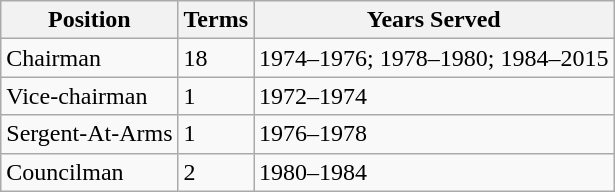<table class="wikitable">
<tr>
<th>Position</th>
<th>Terms</th>
<th>Years Served</th>
</tr>
<tr>
<td>Chairman</td>
<td>18</td>
<td>1974–1976; 1978–1980; 1984–2015</td>
</tr>
<tr>
<td>Vice-chairman</td>
<td>1</td>
<td>1972–1974</td>
</tr>
<tr>
<td>Sergent-At-Arms</td>
<td>1</td>
<td>1976–1978</td>
</tr>
<tr>
<td>Councilman</td>
<td>2</td>
<td>1980–1984</td>
</tr>
</table>
